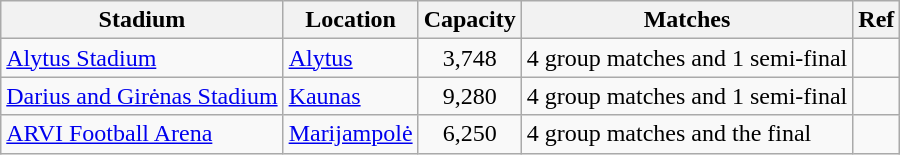<table class="wikitable sortable">
<tr>
<th>Stadium</th>
<th>Location</th>
<th>Capacity</th>
<th class="unsortable">Matches</th>
<th class="unsortable">Ref</th>
</tr>
<tr>
<td><a href='#'>Alytus Stadium</a></td>
<td><a href='#'>Alytus</a></td>
<td align="center">3,748</td>
<td>4 group matches and 1 semi-final</td>
<td align="center"></td>
</tr>
<tr>
<td><a href='#'>Darius and Girėnas Stadium</a></td>
<td><a href='#'>Kaunas</a></td>
<td align="center">9,280</td>
<td>4 group matches and 1 semi-final</td>
<td align="center"></td>
</tr>
<tr>
<td><a href='#'>ARVI Football Arena</a></td>
<td><a href='#'>Marijampolė</a></td>
<td align="center">6,250</td>
<td>4 group matches and the final</td>
<td align="center"></td>
</tr>
</table>
